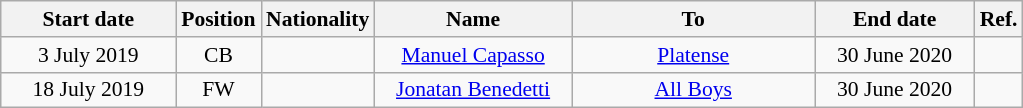<table class="wikitable" style="text-align:center; font-size:90%; ">
<tr>
<th style="background:#; color:#; width:110px;">Start date</th>
<th style="background:#; color:#; width:50px;">Position</th>
<th style="background:#; color:#; width:50px;">Nationality</th>
<th style="background:#; color:#; width:125px;">Name</th>
<th style="background:#; color:#; width:155px;">To</th>
<th style="background:#; color:#; width:100px;">End date</th>
<th style="background:#; color:#; width:25px;">Ref.</th>
</tr>
<tr>
<td>3 July 2019</td>
<td>CB</td>
<td></td>
<td><a href='#'>Manuel Capasso</a></td>
<td> <a href='#'>Platense</a></td>
<td>30 June 2020</td>
<td></td>
</tr>
<tr>
<td>18 July 2019</td>
<td>FW</td>
<td></td>
<td><a href='#'>Jonatan Benedetti</a></td>
<td> <a href='#'>All Boys</a></td>
<td>30 June 2020</td>
<td></td>
</tr>
</table>
